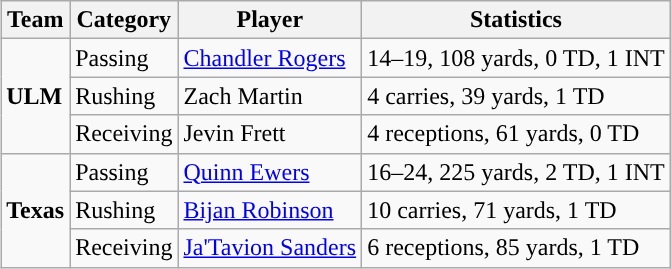<table class="wikitable" style="float: right;">
<tr>
<th>Team</th>
<th>Category</th>
<th>Player</th>
<th>Statistics</th>
</tr>
<tr>
<td rowspan=3><strong>ULM</strong></td>
<td>Passing</td>
<td><a href='#'>Chandler Rogers</a></td>
<td>14–19, 108 yards, 0 TD, 1 INT</td>
</tr>
<tr>
<td>Rushing</td>
<td>Zach Martin</td>
<td>4 carries, 39 yards, 1 TD</td>
</tr>
<tr>
<td>Receiving</td>
<td>Jevin Frett</td>
<td>4 receptions, 61 yards, 0 TD</td>
</tr>
<tr>
<td rowspan=3><strong>Texas</strong></td>
<td>Passing</td>
<td><a href='#'>Quinn Ewers</a></td>
<td>16–24, 225 yards, 2 TD, 1 INT</td>
</tr>
<tr>
<td>Rushing</td>
<td><a href='#'>Bijan Robinson</a></td>
<td>10 carries, 71 yards, 1 TD</td>
</tr>
<tr>
<td>Receiving</td>
<td><a href='#'>Ja'Tavion Sanders</a></td>
<td>6 receptions, 85 yards, 1 TD</td>
</tr>
</table>
